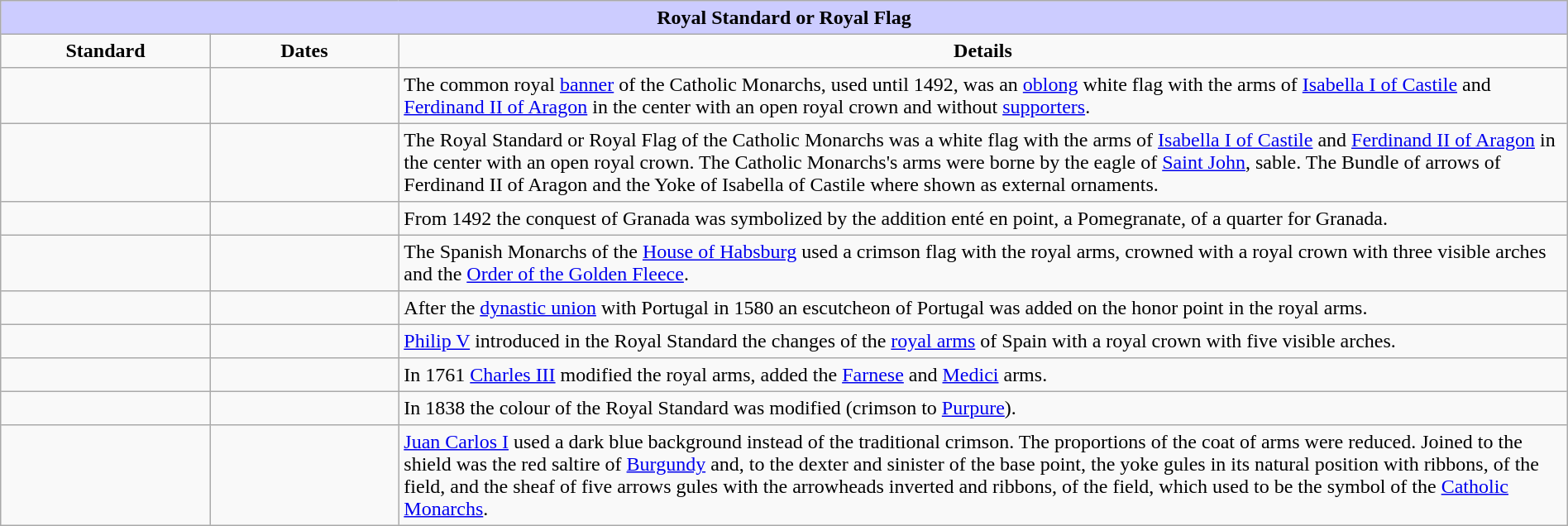<table width = "100%" border = 1 border="1" cellpadding="4" cellspacing="0" style="margin: 0.5em 1em 0.5em 0; background: #f9f9f9; border: 1px #aaa solid; border-collapse: collapse;">
<tr>
<td colspan = "3" bgcolor = "#ccccff" align="center"><strong>Royal Standard or Royal Flag</strong></td>
</tr>
<tr>
<th style="width: 160px;">Standard</th>
<th style="width: 12%;">Dates</th>
<th>Details</th>
</tr>
<tr>
<td align="center"></td>
<td></td>
<td>The common royal <a href='#'>banner</a> of the Catholic Monarchs, used until 1492, was an <a href='#'>oblong</a> white flag with the arms of <a href='#'>Isabella I of Castile</a> and <a href='#'>Ferdinand II of Aragon</a> in the center with an open royal crown and without <a href='#'>supporters</a>.</td>
</tr>
<tr>
<td align="center"></td>
<td></td>
<td>The Royal Standard or Royal Flag of the Catholic Monarchs was a white flag with the arms of <a href='#'>Isabella I of Castile</a> and <a href='#'>Ferdinand II of Aragon</a> in the center with an open royal crown. The Catholic Monarchs's arms were borne by the eagle of <a href='#'>Saint John</a>, sable. The Bundle of arrows of Ferdinand II of Aragon and the Yoke of Isabella of Castile where shown as external ornaments.</td>
</tr>
<tr>
<td align="center"></td>
<td></td>
<td>From 1492 the conquest of Granada was symbolized by the addition enté en point, a Pomegranate, of a quarter for Granada.</td>
</tr>
<tr>
<td align="center"></td>
<td></td>
<td>The Spanish Monarchs of the <a href='#'>House of Habsburg</a> used a crimson flag with the royal arms, crowned with a royal crown with three visible arches and the <a href='#'>Order of the Golden Fleece</a>.</td>
</tr>
<tr>
<td align="center"></td>
<td></td>
<td>After the <a href='#'>dynastic union</a> with Portugal in 1580 an escutcheon of Portugal was added on the honor point in the royal arms.</td>
</tr>
<tr>
<td align="center"></td>
<td></td>
<td><a href='#'>Philip V</a> introduced in the Royal Standard the changes of the <a href='#'>royal arms</a> of Spain with a royal crown with five visible arches.</td>
</tr>
<tr>
<td align="center"></td>
<td></td>
<td>In 1761 <a href='#'>Charles III</a> modified the royal arms, added the <a href='#'>Farnese</a> and <a href='#'>Medici</a> arms.</td>
</tr>
<tr>
<td align="center"></td>
<td></td>
<td>In 1838 the colour of the Royal Standard was modified (crimson to <a href='#'>Purpure</a>).</td>
</tr>
<tr>
<td align="center"></td>
<td></td>
<td><a href='#'>Juan Carlos I</a> used a dark blue background instead of the traditional crimson. The proportions of the coat of arms were reduced. Joined to the shield was the red saltire of <a href='#'>Burgundy</a> and, to the dexter and sinister of the base point, the yoke gules in its natural position with ribbons, of the field, and the sheaf of five arrows gules with the arrowheads inverted and ribbons, of the field, which used to be the symbol of the <a href='#'>Catholic Monarchs</a>.</td>
</tr>
</table>
